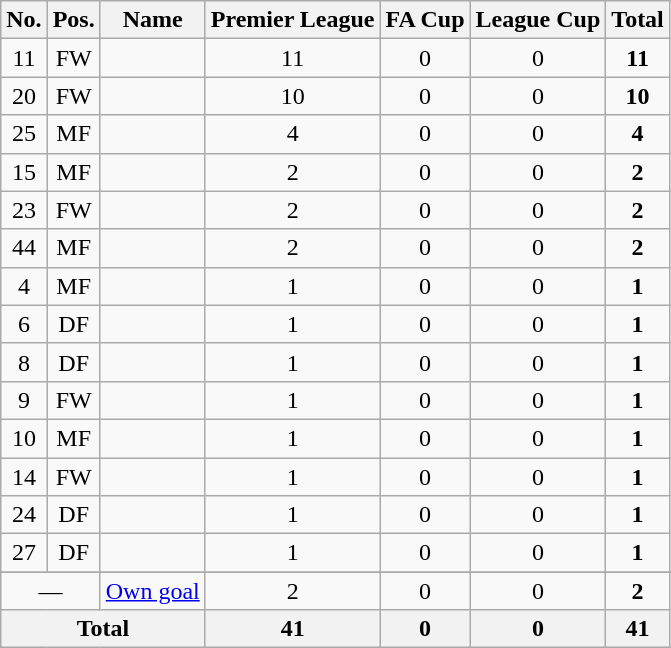<table class="wikitable sortable" style="text-align: center;">
<tr>
<th>No.</th>
<th>Pos.</th>
<th>Name</th>
<th>Premier League</th>
<th>FA Cup</th>
<th>League Cup</th>
<th>Total</th>
</tr>
<tr>
<td>11</td>
<td>FW</td>
<td></td>
<td>11</td>
<td>0</td>
<td>0</td>
<td><strong>11</strong></td>
</tr>
<tr>
<td>20</td>
<td>FW</td>
<td></td>
<td>10</td>
<td>0</td>
<td>0</td>
<td><strong>10</strong></td>
</tr>
<tr>
<td>25</td>
<td>MF</td>
<td></td>
<td>4</td>
<td>0</td>
<td>0</td>
<td><strong>4</strong></td>
</tr>
<tr>
<td>15</td>
<td>MF</td>
<td></td>
<td>2</td>
<td>0</td>
<td>0</td>
<td><strong>2</strong></td>
</tr>
<tr>
<td>23</td>
<td>FW</td>
<td></td>
<td>2</td>
<td>0</td>
<td>0</td>
<td><strong>2</strong></td>
</tr>
<tr>
<td>44</td>
<td>MF</td>
<td></td>
<td>2</td>
<td>0</td>
<td>0</td>
<td><strong>2</strong></td>
</tr>
<tr>
<td>4</td>
<td>MF</td>
<td></td>
<td>1</td>
<td>0</td>
<td>0</td>
<td><strong>1</strong></td>
</tr>
<tr>
<td>6</td>
<td>DF</td>
<td></td>
<td>1</td>
<td>0</td>
<td>0</td>
<td><strong>1</strong></td>
</tr>
<tr>
<td>8</td>
<td>DF</td>
<td></td>
<td>1</td>
<td>0</td>
<td>0</td>
<td><strong>1</strong></td>
</tr>
<tr>
<td>9</td>
<td>FW</td>
<td></td>
<td>1</td>
<td>0</td>
<td>0</td>
<td><strong>1</strong></td>
</tr>
<tr>
<td>10</td>
<td>MF</td>
<td></td>
<td>1</td>
<td>0</td>
<td>0</td>
<td><strong>1</strong></td>
</tr>
<tr>
<td>14</td>
<td>FW</td>
<td></td>
<td>1</td>
<td>0</td>
<td>0</td>
<td><strong>1</strong></td>
</tr>
<tr>
<td>24</td>
<td>DF</td>
<td></td>
<td>1</td>
<td>0</td>
<td>0</td>
<td><strong>1</strong></td>
</tr>
<tr>
<td>27</td>
<td>DF</td>
<td></td>
<td>1</td>
<td>0</td>
<td>0</td>
<td><strong>1</strong></td>
</tr>
<tr>
</tr>
<tr class="sortbottom">
<td colspan=2>—</td>
<td><a href='#'>Own goal</a></td>
<td>2</td>
<td>0</td>
<td>0</td>
<td><strong>2</strong></td>
</tr>
<tr>
<th colspan=3>Total</th>
<th>41</th>
<th>0</th>
<th>0</th>
<th>41</th>
</tr>
</table>
